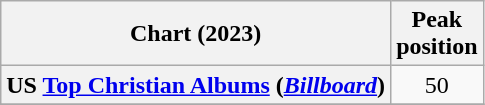<table class="wikitable sortable plainrowheaders" style="text-align:center">
<tr>
<th scope="col">Chart (2023)</th>
<th scope="col">Peak<br>position</th>
</tr>
<tr>
<th scope="row">US <a href='#'>Top Christian Albums</a> (<em><a href='#'>Billboard</a></em>)</th>
<td>50</td>
</tr>
<tr>
</tr>
</table>
